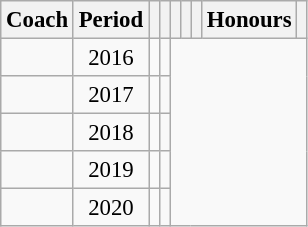<table class="wikitable plainrowheaders" style="font-size:95%;">
<tr>
<th scope=col>Coach</th>
<th scope=col data-sort-type=date>Period</th>
<th scope=col></th>
<th scope=col></th>
<th scope=col></th>
<th scope=col></th>
<th scope=col></th>
<th scope=col>Honours</th>
<th scope=col></th>
</tr>
<tr>
<td align=left> </td>
<td align=center>2016<br></td>
<td></td>
<td></td>
</tr>
<tr>
<td align=left> </td>
<td align=center>2017<br></td>
<td></td>
<td></td>
</tr>
<tr>
<td align=left> </td>
<td align=center>2018<br></td>
<td></td>
<td></td>
</tr>
<tr>
<td align=left> </td>
<td align=center>2019<br></td>
<td></td>
<td></td>
</tr>
<tr>
<td align=left> </td>
<td align=center>2020<br></td>
<td></td>
<td></td>
</tr>
</table>
